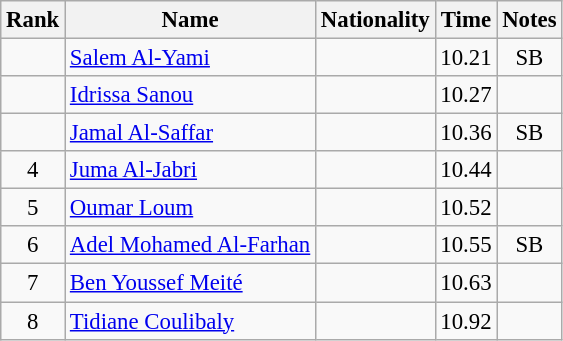<table class="wikitable sortable" style="text-align:center;font-size:95%">
<tr>
<th>Rank</th>
<th>Name</th>
<th>Nationality</th>
<th>Time</th>
<th>Notes</th>
</tr>
<tr>
<td></td>
<td align=left><a href='#'>Salem Al-Yami</a></td>
<td align=left></td>
<td>10.21</td>
<td>SB</td>
</tr>
<tr>
<td></td>
<td align=left><a href='#'>Idrissa Sanou</a></td>
<td align=left></td>
<td>10.27</td>
<td></td>
</tr>
<tr>
<td></td>
<td align=left><a href='#'>Jamal Al-Saffar</a></td>
<td align=left></td>
<td>10.36</td>
<td>SB</td>
</tr>
<tr>
<td>4</td>
<td align=left><a href='#'>Juma Al-Jabri</a></td>
<td align=left></td>
<td>10.44</td>
<td></td>
</tr>
<tr>
<td>5</td>
<td align=left><a href='#'>Oumar Loum</a></td>
<td align=left></td>
<td>10.52</td>
<td></td>
</tr>
<tr>
<td>6</td>
<td align=left><a href='#'>Adel Mohamed Al-Farhan</a></td>
<td align=left></td>
<td>10.55</td>
<td>SB</td>
</tr>
<tr>
<td>7</td>
<td align=left><a href='#'>Ben Youssef Meité</a></td>
<td align=left></td>
<td>10.63</td>
<td></td>
</tr>
<tr>
<td>8</td>
<td align=left><a href='#'>Tidiane Coulibaly</a></td>
<td align=left></td>
<td>10.92</td>
<td></td>
</tr>
</table>
